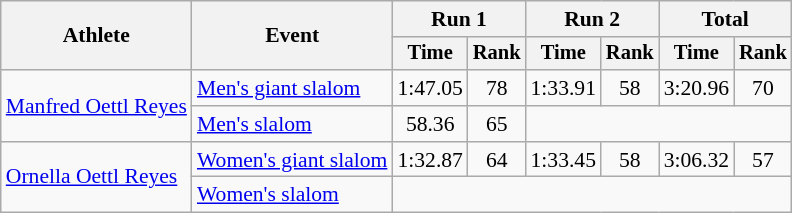<table class="wikitable" style="font-size:90%">
<tr>
<th rowspan=2>Athlete</th>
<th rowspan=2>Event</th>
<th colspan=2>Run 1</th>
<th colspan=2>Run 2</th>
<th colspan=2>Total</th>
</tr>
<tr style="font-size:95%">
<th>Time</th>
<th>Rank</th>
<th>Time</th>
<th>Rank</th>
<th>Time</th>
<th>Rank</th>
</tr>
<tr align=center>
<td align=left rowspan=2><a href='#'>Manfred Oettl Reyes</a></td>
<td align=left><a href='#'>Men's giant slalom</a></td>
<td>1:47.05</td>
<td>78</td>
<td>1:33.91</td>
<td>58</td>
<td>3:20.96</td>
<td>70</td>
</tr>
<tr align=center>
<td align=left><a href='#'>Men's slalom</a></td>
<td>58.36</td>
<td>65</td>
<td colspan=4></td>
</tr>
<tr align=center>
<td align=left rowspan=2><a href='#'>Ornella Oettl Reyes</a></td>
<td align=left><a href='#'>Women's giant slalom</a></td>
<td>1:32.87</td>
<td>64</td>
<td>1:33.45</td>
<td>58</td>
<td>3:06.32</td>
<td>57</td>
</tr>
<tr align=center>
<td align=left><a href='#'>Women's slalom</a></td>
<td colspan=6></td>
</tr>
</table>
